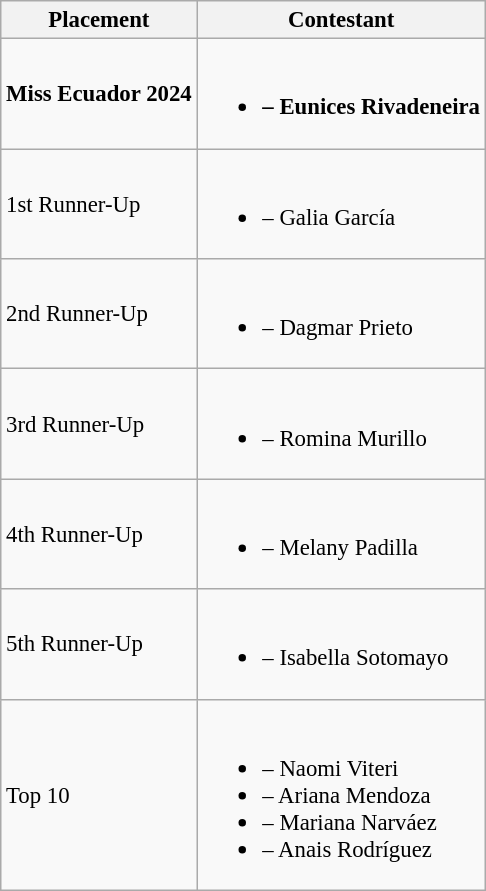<table class="wikitable sortable" style="font-size: 95%;">
<tr>
<th>Placement</th>
<th>Contestant</th>
</tr>
<tr>
<td><strong>Miss Ecuador 2024</strong></td>
<td><br><ul><li><strong> – Eunices Rivadeneira</strong></li></ul></td>
</tr>
<tr>
<td>1st Runner-Up</td>
<td><br><ul><li> – Galia García</li></ul></td>
</tr>
<tr>
<td>2nd Runner-Up</td>
<td><br><ul><li> – Dagmar Prieto</li></ul></td>
</tr>
<tr>
<td>3rd Runner-Up</td>
<td><br><ul><li> – Romina Murillo</li></ul></td>
</tr>
<tr>
<td>4th Runner-Up</td>
<td><br><ul><li> – Melany Padilla</li></ul></td>
</tr>
<tr>
<td>5th Runner-Up</td>
<td><br><ul><li> – Isabella Sotomayo</li></ul></td>
</tr>
<tr>
<td>Top 10</td>
<td><br><ul><li> – Naomi Viteri</li><li> – Ariana Mendoza</li><li> – Mariana Narváez</li><li> – Anais Rodríguez</li></ul></td>
</tr>
</table>
